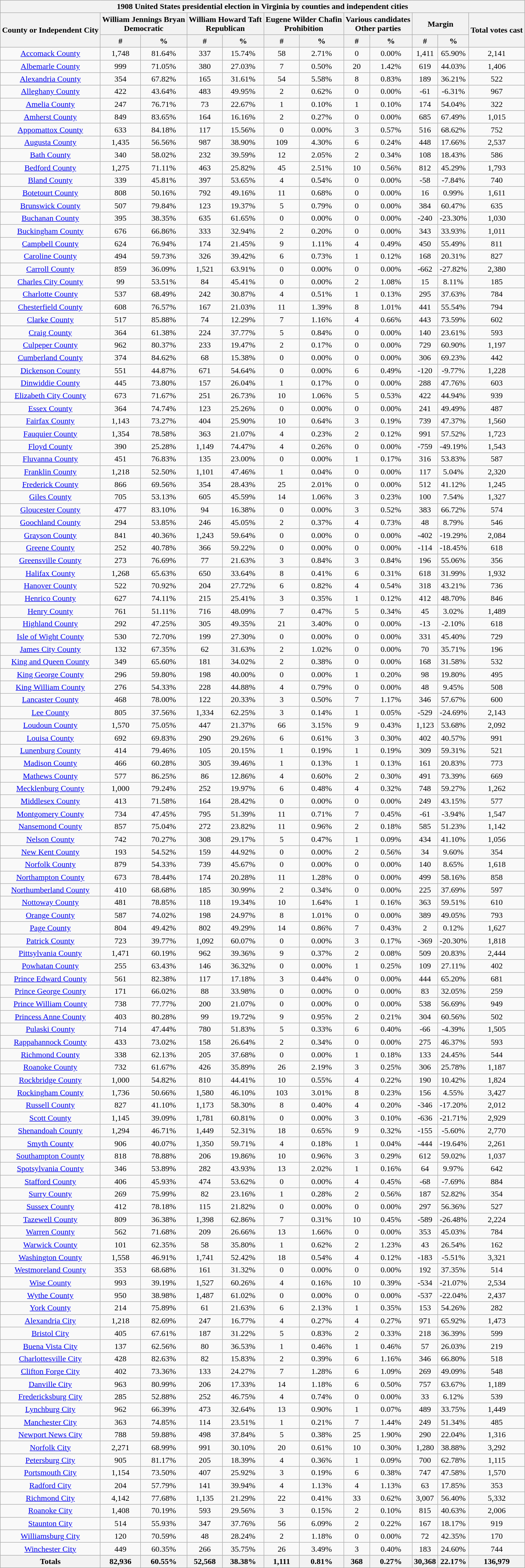<table class="wikitable sortable mw-collapsible mw-collapsed">
<tr>
<th colspan="12">1908 United States presidential election in Virginia by counties and independent cities</th>
</tr>
<tr>
<th rowspan="2" class="unsortable">County or Independent City</th>
<th colspan="2">William Jennings Bryan<br>Democratic</th>
<th colspan="2">William Howard Taft<br>Republican</th>
<th colspan="2">Eugene Wilder Chafin<br>Prohibition</th>
<th colspan="2">Various candidates<br>Other parties</th>
<th colspan="2">Margin</th>
<th data-sort-type="number" rowspan="2">Total votes cast</th>
</tr>
<tr>
<th data-sort-type="number">#</th>
<th data-sort-type="number">%</th>
<th data-sort-type="number">#</th>
<th data-sort-type="number">%</th>
<th data-sort-type="number">#</th>
<th data-sort-type="number">%</th>
<th data-sort-type="number">#</th>
<th data-sort-type="number">%</th>
<th data-sort-type="number">#</th>
<th data-sort-type="number">%</th>
</tr>
<tr style="text-align:center;">
<td><a href='#'>Accomack County</a></td>
<td>1,748</td>
<td>81.64%</td>
<td>337</td>
<td>15.74%</td>
<td>58</td>
<td>2.71%</td>
<td>0</td>
<td>0.00%</td>
<td>1,411</td>
<td>65.90%</td>
<td>2,141</td>
</tr>
<tr style="text-align:center;">
<td><a href='#'>Albemarle County</a></td>
<td>999</td>
<td>71.05%</td>
<td>380</td>
<td>27.03%</td>
<td>7</td>
<td>0.50%</td>
<td>20</td>
<td>1.42%</td>
<td>619</td>
<td>44.03%</td>
<td>1,406</td>
</tr>
<tr style="text-align:center;">
<td><a href='#'>Alexandria County</a></td>
<td>354</td>
<td>67.82%</td>
<td>165</td>
<td>31.61%</td>
<td>54</td>
<td>5.58%</td>
<td>8</td>
<td>0.83%</td>
<td>189</td>
<td>36.21%</td>
<td>522</td>
</tr>
<tr style="text-align:center;">
<td><a href='#'>Alleghany County</a></td>
<td>422</td>
<td>43.64%</td>
<td>483</td>
<td>49.95%</td>
<td>2</td>
<td>0.62%</td>
<td>0</td>
<td>0.00%</td>
<td>-61</td>
<td>-6.31%</td>
<td>967</td>
</tr>
<tr style="text-align:center;">
<td><a href='#'>Amelia County</a></td>
<td>247</td>
<td>76.71%</td>
<td>73</td>
<td>22.67%</td>
<td>1</td>
<td>0.10%</td>
<td>1</td>
<td>0.10%</td>
<td>174</td>
<td>54.04%</td>
<td>322</td>
</tr>
<tr style="text-align:center;">
<td><a href='#'>Amherst County</a></td>
<td>849</td>
<td>83.65%</td>
<td>164</td>
<td>16.16%</td>
<td>2</td>
<td>0.27%</td>
<td>0</td>
<td>0.00%</td>
<td>685</td>
<td>67.49%</td>
<td>1,015</td>
</tr>
<tr style="text-align:center;">
<td><a href='#'>Appomattox County</a></td>
<td>633</td>
<td>84.18%</td>
<td>117</td>
<td>15.56%</td>
<td>0</td>
<td>0.00%</td>
<td>3</td>
<td>0.57%</td>
<td>516</td>
<td>68.62%</td>
<td>752</td>
</tr>
<tr style="text-align:center;">
<td><a href='#'>Augusta County</a></td>
<td>1,435</td>
<td>56.56%</td>
<td>987</td>
<td>38.90%</td>
<td>109</td>
<td>4.30%</td>
<td>6</td>
<td>0.24%</td>
<td>448</td>
<td>17.66%</td>
<td>2,537</td>
</tr>
<tr style="text-align:center;">
<td><a href='#'>Bath County</a></td>
<td>340</td>
<td>58.02%</td>
<td>232</td>
<td>39.59%</td>
<td>12</td>
<td>2.05%</td>
<td>2</td>
<td>0.34%</td>
<td>108</td>
<td>18.43%</td>
<td>586</td>
</tr>
<tr style="text-align:center;">
<td><a href='#'>Bedford County</a></td>
<td>1,275</td>
<td>71.11%</td>
<td>463</td>
<td>25.82%</td>
<td>45</td>
<td>2.51%</td>
<td>10</td>
<td>0.56%</td>
<td>812</td>
<td>45.29%</td>
<td>1,793</td>
</tr>
<tr style="text-align:center;">
<td><a href='#'>Bland County</a></td>
<td>339</td>
<td>45.81%</td>
<td>397</td>
<td>53.65%</td>
<td>4</td>
<td>0.54%</td>
<td>0</td>
<td>0.00%</td>
<td>-58</td>
<td>-7.84%</td>
<td>740</td>
</tr>
<tr style="text-align:center;">
<td><a href='#'>Botetourt County</a></td>
<td>808</td>
<td>50.16%</td>
<td>792</td>
<td>49.16%</td>
<td>11</td>
<td>0.68%</td>
<td>0</td>
<td>0.00%</td>
<td>16</td>
<td>0.99%</td>
<td>1,611</td>
</tr>
<tr style="text-align:center;">
<td><a href='#'>Brunswick County</a></td>
<td>507</td>
<td>79.84%</td>
<td>123</td>
<td>19.37%</td>
<td>5</td>
<td>0.79%</td>
<td>0</td>
<td>0.00%</td>
<td>384</td>
<td>60.47%</td>
<td>635</td>
</tr>
<tr style="text-align:center;">
<td><a href='#'>Buchanan County</a></td>
<td>395</td>
<td>38.35%</td>
<td>635</td>
<td>61.65%</td>
<td>0</td>
<td>0.00%</td>
<td>0</td>
<td>0.00%</td>
<td>-240</td>
<td>-23.30%</td>
<td>1,030</td>
</tr>
<tr style="text-align:center;">
<td><a href='#'>Buckingham County</a></td>
<td>676</td>
<td>66.86%</td>
<td>333</td>
<td>32.94%</td>
<td>2</td>
<td>0.20%</td>
<td>0</td>
<td>0.00%</td>
<td>343</td>
<td>33.93%</td>
<td>1,011</td>
</tr>
<tr style="text-align:center;">
<td><a href='#'>Campbell County</a></td>
<td>624</td>
<td>76.94%</td>
<td>174</td>
<td>21.45%</td>
<td>9</td>
<td>1.11%</td>
<td>4</td>
<td>0.49%</td>
<td>450</td>
<td>55.49%</td>
<td>811</td>
</tr>
<tr style="text-align:center;">
<td><a href='#'>Caroline County</a></td>
<td>494</td>
<td>59.73%</td>
<td>326</td>
<td>39.42%</td>
<td>6</td>
<td>0.73%</td>
<td>1</td>
<td>0.12%</td>
<td>168</td>
<td>20.31%</td>
<td>827</td>
</tr>
<tr style="text-align:center;">
<td><a href='#'>Carroll County</a></td>
<td>859</td>
<td>36.09%</td>
<td>1,521</td>
<td>63.91%</td>
<td>0</td>
<td>0.00%</td>
<td>0</td>
<td>0.00%</td>
<td>-662</td>
<td>-27.82%</td>
<td>2,380</td>
</tr>
<tr style="text-align:center;">
<td><a href='#'>Charles City County</a></td>
<td>99</td>
<td>53.51%</td>
<td>84</td>
<td>45.41%</td>
<td>0</td>
<td>0.00%</td>
<td>2</td>
<td>1.08%</td>
<td>15</td>
<td>8.11%</td>
<td>185</td>
</tr>
<tr style="text-align:center;">
<td><a href='#'>Charlotte County</a></td>
<td>537</td>
<td>68.49%</td>
<td>242</td>
<td>30.87%</td>
<td>4</td>
<td>0.51%</td>
<td>1</td>
<td>0.13%</td>
<td>295</td>
<td>37.63%</td>
<td>784</td>
</tr>
<tr style="text-align:center;">
<td><a href='#'>Chesterfield County</a></td>
<td>608</td>
<td>76.57%</td>
<td>167</td>
<td>21.03%</td>
<td>11</td>
<td>1.39%</td>
<td>8</td>
<td>1.01%</td>
<td>441</td>
<td>55.54%</td>
<td>794</td>
</tr>
<tr style="text-align:center;">
<td><a href='#'>Clarke County</a></td>
<td>517</td>
<td>85.88%</td>
<td>74</td>
<td>12.29%</td>
<td>7</td>
<td>1.16%</td>
<td>4</td>
<td>0.66%</td>
<td>443</td>
<td>73.59%</td>
<td>602</td>
</tr>
<tr style="text-align:center;">
<td><a href='#'>Craig County</a></td>
<td>364</td>
<td>61.38%</td>
<td>224</td>
<td>37.77%</td>
<td>5</td>
<td>0.84%</td>
<td>0</td>
<td>0.00%</td>
<td>140</td>
<td>23.61%</td>
<td>593</td>
</tr>
<tr style="text-align:center;">
<td><a href='#'>Culpeper County</a></td>
<td>962</td>
<td>80.37%</td>
<td>233</td>
<td>19.47%</td>
<td>2</td>
<td>0.17%</td>
<td>0</td>
<td>0.00%</td>
<td>729</td>
<td>60.90%</td>
<td>1,197</td>
</tr>
<tr style="text-align:center;">
<td><a href='#'>Cumberland County</a></td>
<td>374</td>
<td>84.62%</td>
<td>68</td>
<td>15.38%</td>
<td>0</td>
<td>0.00%</td>
<td>0</td>
<td>0.00%</td>
<td>306</td>
<td>69.23%</td>
<td>442</td>
</tr>
<tr style="text-align:center;">
<td><a href='#'>Dickenson County</a></td>
<td>551</td>
<td>44.87%</td>
<td>671</td>
<td>54.64%</td>
<td>0</td>
<td>0.00%</td>
<td>6</td>
<td>0.49%</td>
<td>-120</td>
<td>-9.77%</td>
<td>1,228</td>
</tr>
<tr style="text-align:center;">
<td><a href='#'>Dinwiddie County</a></td>
<td>445</td>
<td>73.80%</td>
<td>157</td>
<td>26.04%</td>
<td>1</td>
<td>0.17%</td>
<td>0</td>
<td>0.00%</td>
<td>288</td>
<td>47.76%</td>
<td>603</td>
</tr>
<tr style="text-align:center;">
<td><a href='#'>Elizabeth City County</a></td>
<td>673</td>
<td>71.67%</td>
<td>251</td>
<td>26.73%</td>
<td>10</td>
<td>1.06%</td>
<td>5</td>
<td>0.53%</td>
<td>422</td>
<td>44.94%</td>
<td>939</td>
</tr>
<tr style="text-align:center;">
<td><a href='#'>Essex County</a></td>
<td>364</td>
<td>74.74%</td>
<td>123</td>
<td>25.26%</td>
<td>0</td>
<td>0.00%</td>
<td>0</td>
<td>0.00%</td>
<td>241</td>
<td>49.49%</td>
<td>487</td>
</tr>
<tr style="text-align:center;">
<td><a href='#'>Fairfax County</a></td>
<td>1,143</td>
<td>73.27%</td>
<td>404</td>
<td>25.90%</td>
<td>10</td>
<td>0.64%</td>
<td>3</td>
<td>0.19%</td>
<td>739</td>
<td>47.37%</td>
<td>1,560</td>
</tr>
<tr style="text-align:center;">
<td><a href='#'>Fauquier County</a></td>
<td>1,354</td>
<td>78.58%</td>
<td>363</td>
<td>21.07%</td>
<td>4</td>
<td>0.23%</td>
<td>2</td>
<td>0.12%</td>
<td>991</td>
<td>57.52%</td>
<td>1,723</td>
</tr>
<tr style="text-align:center;">
<td><a href='#'>Floyd County</a></td>
<td>390</td>
<td>25.28%</td>
<td>1,149</td>
<td>74.47%</td>
<td>4</td>
<td>0.26%</td>
<td>0</td>
<td>0.00%</td>
<td>-759</td>
<td>-49.19%</td>
<td>1,543</td>
</tr>
<tr style="text-align:center;">
<td><a href='#'>Fluvanna County</a></td>
<td>451</td>
<td>76.83%</td>
<td>135</td>
<td>23.00%</td>
<td>0</td>
<td>0.00%</td>
<td>1</td>
<td>0.17%</td>
<td>316</td>
<td>53.83%</td>
<td>587</td>
</tr>
<tr style="text-align:center;">
<td><a href='#'>Franklin County</a></td>
<td>1,218</td>
<td>52.50%</td>
<td>1,101</td>
<td>47.46%</td>
<td>1</td>
<td>0.04%</td>
<td>0</td>
<td>0.00%</td>
<td>117</td>
<td>5.04%</td>
<td>2,320</td>
</tr>
<tr style="text-align:center;">
<td><a href='#'>Frederick County</a></td>
<td>866</td>
<td>69.56%</td>
<td>354</td>
<td>28.43%</td>
<td>25</td>
<td>2.01%</td>
<td>0</td>
<td>0.00%</td>
<td>512</td>
<td>41.12%</td>
<td>1,245</td>
</tr>
<tr style="text-align:center;">
<td><a href='#'>Giles County</a></td>
<td>705</td>
<td>53.13%</td>
<td>605</td>
<td>45.59%</td>
<td>14</td>
<td>1.06%</td>
<td>3</td>
<td>0.23%</td>
<td>100</td>
<td>7.54%</td>
<td>1,327</td>
</tr>
<tr style="text-align:center;">
<td><a href='#'>Gloucester County</a></td>
<td>477</td>
<td>83.10%</td>
<td>94</td>
<td>16.38%</td>
<td>0</td>
<td>0.00%</td>
<td>3</td>
<td>0.52%</td>
<td>383</td>
<td>66.72%</td>
<td>574</td>
</tr>
<tr style="text-align:center;">
<td><a href='#'>Goochland County</a></td>
<td>294</td>
<td>53.85%</td>
<td>246</td>
<td>45.05%</td>
<td>2</td>
<td>0.37%</td>
<td>4</td>
<td>0.73%</td>
<td>48</td>
<td>8.79%</td>
<td>546</td>
</tr>
<tr style="text-align:center;">
<td><a href='#'>Grayson County</a></td>
<td>841</td>
<td>40.36%</td>
<td>1,243</td>
<td>59.64%</td>
<td>0</td>
<td>0.00%</td>
<td>0</td>
<td>0.00%</td>
<td>-402</td>
<td>-19.29%</td>
<td>2,084</td>
</tr>
<tr style="text-align:center;">
<td><a href='#'>Greene County</a></td>
<td>252</td>
<td>40.78%</td>
<td>366</td>
<td>59.22%</td>
<td>0</td>
<td>0.00%</td>
<td>0</td>
<td>0.00%</td>
<td>-114</td>
<td>-18.45%</td>
<td>618</td>
</tr>
<tr style="text-align:center;">
<td><a href='#'>Greensville County</a></td>
<td>273</td>
<td>76.69%</td>
<td>77</td>
<td>21.63%</td>
<td>3</td>
<td>0.84%</td>
<td>3</td>
<td>0.84%</td>
<td>196</td>
<td>55.06%</td>
<td>356</td>
</tr>
<tr style="text-align:center;">
<td><a href='#'>Halifax County</a></td>
<td>1,268</td>
<td>65.63%</td>
<td>650</td>
<td>33.64%</td>
<td>8</td>
<td>0.41%</td>
<td>6</td>
<td>0.31%</td>
<td>618</td>
<td>31.99%</td>
<td>1,932</td>
</tr>
<tr style="text-align:center;">
<td><a href='#'>Hanover County</a></td>
<td>522</td>
<td>70.92%</td>
<td>204</td>
<td>27.72%</td>
<td>6</td>
<td>0.82%</td>
<td>4</td>
<td>0.54%</td>
<td>318</td>
<td>43.21%</td>
<td>736</td>
</tr>
<tr style="text-align:center;">
<td><a href='#'>Henrico County</a></td>
<td>627</td>
<td>74.11%</td>
<td>215</td>
<td>25.41%</td>
<td>3</td>
<td>0.35%</td>
<td>1</td>
<td>0.12%</td>
<td>412</td>
<td>48.70%</td>
<td>846</td>
</tr>
<tr style="text-align:center;">
<td><a href='#'>Henry County</a></td>
<td>761</td>
<td>51.11%</td>
<td>716</td>
<td>48.09%</td>
<td>7</td>
<td>0.47%</td>
<td>5</td>
<td>0.34%</td>
<td>45</td>
<td>3.02%</td>
<td>1,489</td>
</tr>
<tr style="text-align:center;">
<td><a href='#'>Highland County</a></td>
<td>292</td>
<td>47.25%</td>
<td>305</td>
<td>49.35%</td>
<td>21</td>
<td>3.40%</td>
<td>0</td>
<td>0.00%</td>
<td>-13</td>
<td>-2.10%</td>
<td>618</td>
</tr>
<tr style="text-align:center;">
<td><a href='#'>Isle of Wight County</a></td>
<td>530</td>
<td>72.70%</td>
<td>199</td>
<td>27.30%</td>
<td>0</td>
<td>0.00%</td>
<td>0</td>
<td>0.00%</td>
<td>331</td>
<td>45.40%</td>
<td>729</td>
</tr>
<tr style="text-align:center;">
<td><a href='#'>James City County</a></td>
<td>132</td>
<td>67.35%</td>
<td>62</td>
<td>31.63%</td>
<td>2</td>
<td>1.02%</td>
<td>0</td>
<td>0.00%</td>
<td>70</td>
<td>35.71%</td>
<td>196</td>
</tr>
<tr style="text-align:center;">
<td><a href='#'>King and Queen County</a></td>
<td>349</td>
<td>65.60%</td>
<td>181</td>
<td>34.02%</td>
<td>2</td>
<td>0.38%</td>
<td>0</td>
<td>0.00%</td>
<td>168</td>
<td>31.58%</td>
<td>532</td>
</tr>
<tr style="text-align:center;">
<td><a href='#'>King George County</a></td>
<td>296</td>
<td>59.80%</td>
<td>198</td>
<td>40.00%</td>
<td>0</td>
<td>0.00%</td>
<td>1</td>
<td>0.20%</td>
<td>98</td>
<td>19.80%</td>
<td>495</td>
</tr>
<tr style="text-align:center;">
<td><a href='#'>King William County</a></td>
<td>276</td>
<td>54.33%</td>
<td>228</td>
<td>44.88%</td>
<td>4</td>
<td>0.79%</td>
<td>0</td>
<td>0.00%</td>
<td>48</td>
<td>9.45%</td>
<td>508</td>
</tr>
<tr style="text-align:center;">
<td><a href='#'>Lancaster County</a></td>
<td>468</td>
<td>78.00%</td>
<td>122</td>
<td>20.33%</td>
<td>3</td>
<td>0.50%</td>
<td>7</td>
<td>1.17%</td>
<td>346</td>
<td>57.67%</td>
<td>600</td>
</tr>
<tr style="text-align:center;">
<td><a href='#'>Lee County</a></td>
<td>805</td>
<td>37.56%</td>
<td>1,334</td>
<td>62.25%</td>
<td>3</td>
<td>0.14%</td>
<td>1</td>
<td>0.05%</td>
<td>-529</td>
<td>-24.69%</td>
<td>2,143</td>
</tr>
<tr style="text-align:center;">
<td><a href='#'>Loudoun County</a></td>
<td>1,570</td>
<td>75.05%</td>
<td>447</td>
<td>21.37%</td>
<td>66</td>
<td>3.15%</td>
<td>9</td>
<td>0.43%</td>
<td>1,123</td>
<td>53.68%</td>
<td>2,092</td>
</tr>
<tr style="text-align:center;">
<td><a href='#'>Louisa County</a></td>
<td>692</td>
<td>69.83%</td>
<td>290</td>
<td>29.26%</td>
<td>6</td>
<td>0.61%</td>
<td>3</td>
<td>0.30%</td>
<td>402</td>
<td>40.57%</td>
<td>991</td>
</tr>
<tr style="text-align:center;">
<td><a href='#'>Lunenburg County</a></td>
<td>414</td>
<td>79.46%</td>
<td>105</td>
<td>20.15%</td>
<td>1</td>
<td>0.19%</td>
<td>1</td>
<td>0.19%</td>
<td>309</td>
<td>59.31%</td>
<td>521</td>
</tr>
<tr style="text-align:center;">
<td><a href='#'>Madison County</a></td>
<td>466</td>
<td>60.28%</td>
<td>305</td>
<td>39.46%</td>
<td>1</td>
<td>0.13%</td>
<td>1</td>
<td>0.13%</td>
<td>161</td>
<td>20.83%</td>
<td>773</td>
</tr>
<tr style="text-align:center;">
<td><a href='#'>Mathews County</a></td>
<td>577</td>
<td>86.25%</td>
<td>86</td>
<td>12.86%</td>
<td>4</td>
<td>0.60%</td>
<td>2</td>
<td>0.30%</td>
<td>491</td>
<td>73.39%</td>
<td>669</td>
</tr>
<tr style="text-align:center;">
<td><a href='#'>Mecklenburg County</a></td>
<td>1,000</td>
<td>79.24%</td>
<td>252</td>
<td>19.97%</td>
<td>6</td>
<td>0.48%</td>
<td>4</td>
<td>0.32%</td>
<td>748</td>
<td>59.27%</td>
<td>1,262</td>
</tr>
<tr style="text-align:center;">
<td><a href='#'>Middlesex County</a></td>
<td>413</td>
<td>71.58%</td>
<td>164</td>
<td>28.42%</td>
<td>0</td>
<td>0.00%</td>
<td>0</td>
<td>0.00%</td>
<td>249</td>
<td>43.15%</td>
<td>577</td>
</tr>
<tr style="text-align:center;">
<td><a href='#'>Montgomery County</a></td>
<td>734</td>
<td>47.45%</td>
<td>795</td>
<td>51.39%</td>
<td>11</td>
<td>0.71%</td>
<td>7</td>
<td>0.45%</td>
<td>-61</td>
<td>-3.94%</td>
<td>1,547</td>
</tr>
<tr style="text-align:center;">
<td><a href='#'>Nansemond County</a></td>
<td>857</td>
<td>75.04%</td>
<td>272</td>
<td>23.82%</td>
<td>11</td>
<td>0.96%</td>
<td>2</td>
<td>0.18%</td>
<td>585</td>
<td>51.23%</td>
<td>1,142</td>
</tr>
<tr style="text-align:center;">
<td><a href='#'>Nelson County</a></td>
<td>742</td>
<td>70.27%</td>
<td>308</td>
<td>29.17%</td>
<td>5</td>
<td>0.47%</td>
<td>1</td>
<td>0.09%</td>
<td>434</td>
<td>41.10%</td>
<td>1,056</td>
</tr>
<tr style="text-align:center;">
<td><a href='#'>New Kent County</a></td>
<td>193</td>
<td>54.52%</td>
<td>159</td>
<td>44.92%</td>
<td>0</td>
<td>0.00%</td>
<td>2</td>
<td>0.56%</td>
<td>34</td>
<td>9.60%</td>
<td>354</td>
</tr>
<tr style="text-align:center;">
<td><a href='#'>Norfolk County</a></td>
<td>879</td>
<td>54.33%</td>
<td>739</td>
<td>45.67%</td>
<td>0</td>
<td>0.00%</td>
<td>0</td>
<td>0.00%</td>
<td>140</td>
<td>8.65%</td>
<td>1,618</td>
</tr>
<tr style="text-align:center;">
<td><a href='#'>Northampton County</a></td>
<td>673</td>
<td>78.44%</td>
<td>174</td>
<td>20.28%</td>
<td>11</td>
<td>1.28%</td>
<td>0</td>
<td>0.00%</td>
<td>499</td>
<td>58.16%</td>
<td>858</td>
</tr>
<tr style="text-align:center;">
<td><a href='#'>Northumberland County</a></td>
<td>410</td>
<td>68.68%</td>
<td>185</td>
<td>30.99%</td>
<td>2</td>
<td>0.34%</td>
<td>0</td>
<td>0.00%</td>
<td>225</td>
<td>37.69%</td>
<td>597</td>
</tr>
<tr style="text-align:center;">
<td><a href='#'>Nottoway County</a></td>
<td>481</td>
<td>78.85%</td>
<td>118</td>
<td>19.34%</td>
<td>10</td>
<td>1.64%</td>
<td>1</td>
<td>0.16%</td>
<td>363</td>
<td>59.51%</td>
<td>610</td>
</tr>
<tr style="text-align:center;">
<td><a href='#'>Orange County</a></td>
<td>587</td>
<td>74.02%</td>
<td>198</td>
<td>24.97%</td>
<td>8</td>
<td>1.01%</td>
<td>0</td>
<td>0.00%</td>
<td>389</td>
<td>49.05%</td>
<td>793</td>
</tr>
<tr style="text-align:center;">
<td><a href='#'>Page County</a></td>
<td>804</td>
<td>49.42%</td>
<td>802</td>
<td>49.29%</td>
<td>14</td>
<td>0.86%</td>
<td>7</td>
<td>0.43%</td>
<td>2</td>
<td>0.12%</td>
<td>1,627</td>
</tr>
<tr style="text-align:center;">
<td><a href='#'>Patrick County</a></td>
<td>723</td>
<td>39.77%</td>
<td>1,092</td>
<td>60.07%</td>
<td>0</td>
<td>0.00%</td>
<td>3</td>
<td>0.17%</td>
<td>-369</td>
<td>-20.30%</td>
<td>1,818</td>
</tr>
<tr style="text-align:center;">
<td><a href='#'>Pittsylvania County</a></td>
<td>1,471</td>
<td>60.19%</td>
<td>962</td>
<td>39.36%</td>
<td>9</td>
<td>0.37%</td>
<td>2</td>
<td>0.08%</td>
<td>509</td>
<td>20.83%</td>
<td>2,444</td>
</tr>
<tr style="text-align:center;">
<td><a href='#'>Powhatan County</a></td>
<td>255</td>
<td>63.43%</td>
<td>146</td>
<td>36.32%</td>
<td>0</td>
<td>0.00%</td>
<td>1</td>
<td>0.25%</td>
<td>109</td>
<td>27.11%</td>
<td>402</td>
</tr>
<tr style="text-align:center;">
<td><a href='#'>Prince Edward County</a></td>
<td>561</td>
<td>82.38%</td>
<td>117</td>
<td>17.18%</td>
<td>3</td>
<td>0.44%</td>
<td>0</td>
<td>0.00%</td>
<td>444</td>
<td>65.20%</td>
<td>681</td>
</tr>
<tr style="text-align:center;">
<td><a href='#'>Prince George County</a></td>
<td>171</td>
<td>66.02%</td>
<td>88</td>
<td>33.98%</td>
<td>0</td>
<td>0.00%</td>
<td>0</td>
<td>0.00%</td>
<td>83</td>
<td>32.05%</td>
<td>259</td>
</tr>
<tr style="text-align:center;">
<td><a href='#'>Prince William County</a></td>
<td>738</td>
<td>77.77%</td>
<td>200</td>
<td>21.07%</td>
<td>0</td>
<td>0.00%</td>
<td>0</td>
<td>0.00%</td>
<td>538</td>
<td>56.69%</td>
<td>949</td>
</tr>
<tr style="text-align:center;">
<td><a href='#'>Princess Anne County</a></td>
<td>403</td>
<td>80.28%</td>
<td>99</td>
<td>19.72%</td>
<td>9</td>
<td>0.95%</td>
<td>2</td>
<td>0.21%</td>
<td>304</td>
<td>60.56%</td>
<td>502</td>
</tr>
<tr style="text-align:center;">
<td><a href='#'>Pulaski County</a></td>
<td>714</td>
<td>47.44%</td>
<td>780</td>
<td>51.83%</td>
<td>5</td>
<td>0.33%</td>
<td>6</td>
<td>0.40%</td>
<td>-66</td>
<td>-4.39%</td>
<td>1,505</td>
</tr>
<tr style="text-align:center;">
<td><a href='#'>Rappahannock County</a></td>
<td>433</td>
<td>73.02%</td>
<td>158</td>
<td>26.64%</td>
<td>2</td>
<td>0.34%</td>
<td>0</td>
<td>0.00%</td>
<td>275</td>
<td>46.37%</td>
<td>593</td>
</tr>
<tr style="text-align:center;">
<td><a href='#'>Richmond County</a></td>
<td>338</td>
<td>62.13%</td>
<td>205</td>
<td>37.68%</td>
<td>0</td>
<td>0.00%</td>
<td>1</td>
<td>0.18%</td>
<td>133</td>
<td>24.45%</td>
<td>544</td>
</tr>
<tr style="text-align:center;">
<td><a href='#'>Roanoke County</a></td>
<td>732</td>
<td>61.67%</td>
<td>426</td>
<td>35.89%</td>
<td>26</td>
<td>2.19%</td>
<td>3</td>
<td>0.25%</td>
<td>306</td>
<td>25.78%</td>
<td>1,187</td>
</tr>
<tr style="text-align:center;">
<td><a href='#'>Rockbridge County</a></td>
<td>1,000</td>
<td>54.82%</td>
<td>810</td>
<td>44.41%</td>
<td>10</td>
<td>0.55%</td>
<td>4</td>
<td>0.22%</td>
<td>190</td>
<td>10.42%</td>
<td>1,824</td>
</tr>
<tr style="text-align:center;">
<td><a href='#'>Rockingham County</a></td>
<td>1,736</td>
<td>50.66%</td>
<td>1,580</td>
<td>46.10%</td>
<td>103</td>
<td>3.01%</td>
<td>8</td>
<td>0.23%</td>
<td>156</td>
<td>4.55%</td>
<td>3,427</td>
</tr>
<tr style="text-align:center;">
<td><a href='#'>Russell County</a></td>
<td>827</td>
<td>41.10%</td>
<td>1,173</td>
<td>58.30%</td>
<td>8</td>
<td>0.40%</td>
<td>4</td>
<td>0.20%</td>
<td>-346</td>
<td>-17.20%</td>
<td>2,012</td>
</tr>
<tr style="text-align:center;">
<td><a href='#'>Scott County</a></td>
<td>1,145</td>
<td>39.09%</td>
<td>1,781</td>
<td>60.81%</td>
<td>0</td>
<td>0.00%</td>
<td>3</td>
<td>0.10%</td>
<td>-636</td>
<td>-21.71%</td>
<td>2,929</td>
</tr>
<tr style="text-align:center;">
<td><a href='#'>Shenandoah County</a></td>
<td>1,294</td>
<td>46.71%</td>
<td>1,449</td>
<td>52.31%</td>
<td>18</td>
<td>0.65%</td>
<td>9</td>
<td>0.32%</td>
<td>-155</td>
<td>-5.60%</td>
<td>2,770</td>
</tr>
<tr style="text-align:center;">
<td><a href='#'>Smyth County</a></td>
<td>906</td>
<td>40.07%</td>
<td>1,350</td>
<td>59.71%</td>
<td>4</td>
<td>0.18%</td>
<td>1</td>
<td>0.04%</td>
<td>-444</td>
<td>-19.64%</td>
<td>2,261</td>
</tr>
<tr style="text-align:center;">
<td><a href='#'>Southampton County</a></td>
<td>818</td>
<td>78.88%</td>
<td>206</td>
<td>19.86%</td>
<td>10</td>
<td>0.96%</td>
<td>3</td>
<td>0.29%</td>
<td>612</td>
<td>59.02%</td>
<td>1,037</td>
</tr>
<tr style="text-align:center;">
<td><a href='#'>Spotsylvania County</a></td>
<td>346</td>
<td>53.89%</td>
<td>282</td>
<td>43.93%</td>
<td>13</td>
<td>2.02%</td>
<td>1</td>
<td>0.16%</td>
<td>64</td>
<td>9.97%</td>
<td>642</td>
</tr>
<tr style="text-align:center;">
<td><a href='#'>Stafford County</a></td>
<td>406</td>
<td>45.93%</td>
<td>474</td>
<td>53.62%</td>
<td>0</td>
<td>0.00%</td>
<td>4</td>
<td>0.45%</td>
<td>-68</td>
<td>-7.69%</td>
<td>884</td>
</tr>
<tr style="text-align:center;">
<td><a href='#'>Surry County</a></td>
<td>269</td>
<td>75.99%</td>
<td>82</td>
<td>23.16%</td>
<td>1</td>
<td>0.28%</td>
<td>2</td>
<td>0.56%</td>
<td>187</td>
<td>52.82%</td>
<td>354</td>
</tr>
<tr style="text-align:center;">
<td><a href='#'>Sussex County</a></td>
<td>412</td>
<td>78.18%</td>
<td>115</td>
<td>21.82%</td>
<td>0</td>
<td>0.00%</td>
<td>0</td>
<td>0.00%</td>
<td>297</td>
<td>56.36%</td>
<td>527</td>
</tr>
<tr style="text-align:center;">
<td><a href='#'>Tazewell County</a></td>
<td>809</td>
<td>36.38%</td>
<td>1,398</td>
<td>62.86%</td>
<td>7</td>
<td>0.31%</td>
<td>10</td>
<td>0.45%</td>
<td>-589</td>
<td>-26.48%</td>
<td>2,224</td>
</tr>
<tr style="text-align:center;">
<td><a href='#'>Warren County</a></td>
<td>562</td>
<td>71.68%</td>
<td>209</td>
<td>26.66%</td>
<td>13</td>
<td>1.66%</td>
<td>0</td>
<td>0.00%</td>
<td>353</td>
<td>45.03%</td>
<td>784</td>
</tr>
<tr style="text-align:center;">
<td><a href='#'>Warwick County</a></td>
<td>101</td>
<td>62.35%</td>
<td>58</td>
<td>35.80%</td>
<td>1</td>
<td>0.62%</td>
<td>2</td>
<td>1.23%</td>
<td>43</td>
<td>26.54%</td>
<td>162</td>
</tr>
<tr style="text-align:center;">
<td><a href='#'>Washington County</a></td>
<td>1,558</td>
<td>46.91%</td>
<td>1,741</td>
<td>52.42%</td>
<td>18</td>
<td>0.54%</td>
<td>4</td>
<td>0.12%</td>
<td>-183</td>
<td>-5.51%</td>
<td>3,321</td>
</tr>
<tr style="text-align:center;">
<td><a href='#'>Westmoreland County</a></td>
<td>353</td>
<td>68.68%</td>
<td>161</td>
<td>31.32%</td>
<td>0</td>
<td>0.00%</td>
<td>0</td>
<td>0.00%</td>
<td>192</td>
<td>37.35%</td>
<td>514</td>
</tr>
<tr style="text-align:center;">
<td><a href='#'>Wise County</a></td>
<td>993</td>
<td>39.19%</td>
<td>1,527</td>
<td>60.26%</td>
<td>4</td>
<td>0.16%</td>
<td>10</td>
<td>0.39%</td>
<td>-534</td>
<td>-21.07%</td>
<td>2,534</td>
</tr>
<tr style="text-align:center;">
<td><a href='#'>Wythe County</a></td>
<td>950</td>
<td>38.98%</td>
<td>1,487</td>
<td>61.02%</td>
<td>0</td>
<td>0.00%</td>
<td>0</td>
<td>0.00%</td>
<td>-537</td>
<td>-22.04%</td>
<td>2,437</td>
</tr>
<tr style="text-align:center;">
<td><a href='#'>York County</a></td>
<td>214</td>
<td>75.89%</td>
<td>61</td>
<td>21.63%</td>
<td>6</td>
<td>2.13%</td>
<td>1</td>
<td>0.35%</td>
<td>153</td>
<td>54.26%</td>
<td>282</td>
</tr>
<tr style="text-align:center;">
<td><a href='#'>Alexandria City</a></td>
<td>1,218</td>
<td>82.69%</td>
<td>247</td>
<td>16.77%</td>
<td>4</td>
<td>0.27%</td>
<td>4</td>
<td>0.27%</td>
<td>971</td>
<td>65.92%</td>
<td>1,473</td>
</tr>
<tr style="text-align:center;">
<td><a href='#'>Bristol City</a></td>
<td>405</td>
<td>67.61%</td>
<td>187</td>
<td>31.22%</td>
<td>5</td>
<td>0.83%</td>
<td>2</td>
<td>0.33%</td>
<td>218</td>
<td>36.39%</td>
<td>599</td>
</tr>
<tr style="text-align:center;">
<td><a href='#'>Buena Vista City</a></td>
<td>137</td>
<td>62.56%</td>
<td>80</td>
<td>36.53%</td>
<td>1</td>
<td>0.46%</td>
<td>1</td>
<td>0.46%</td>
<td>57</td>
<td>26.03%</td>
<td>219</td>
</tr>
<tr style="text-align:center;">
<td><a href='#'>Charlottesville City</a></td>
<td>428</td>
<td>82.63%</td>
<td>82</td>
<td>15.83%</td>
<td>2</td>
<td>0.39%</td>
<td>6</td>
<td>1.16%</td>
<td>346</td>
<td>66.80%</td>
<td>518</td>
</tr>
<tr style="text-align:center;">
<td><a href='#'>Clifton Forge City</a></td>
<td>402</td>
<td>73.36%</td>
<td>133</td>
<td>24.27%</td>
<td>7</td>
<td>1.28%</td>
<td>6</td>
<td>1.09%</td>
<td>269</td>
<td>49.09%</td>
<td>548</td>
</tr>
<tr style="text-align:center;">
<td><a href='#'>Danville City</a></td>
<td>963</td>
<td>80.99%</td>
<td>206</td>
<td>17.33%</td>
<td>14</td>
<td>1.18%</td>
<td>6</td>
<td>0.50%</td>
<td>757</td>
<td>63.67%</td>
<td>1,189</td>
</tr>
<tr style="text-align:center;">
<td><a href='#'>Fredericksburg City</a></td>
<td>285</td>
<td>52.88%</td>
<td>252</td>
<td>46.75%</td>
<td>4</td>
<td>0.74%</td>
<td>0</td>
<td>0.00%</td>
<td>33</td>
<td>6.12%</td>
<td>539</td>
</tr>
<tr style="text-align:center;">
<td><a href='#'>Lynchburg City</a></td>
<td>962</td>
<td>66.39%</td>
<td>473</td>
<td>32.64%</td>
<td>13</td>
<td>0.90%</td>
<td>1</td>
<td>0.07%</td>
<td>489</td>
<td>33.75%</td>
<td>1,449</td>
</tr>
<tr style="text-align:center;">
<td><a href='#'>Manchester City</a></td>
<td>363</td>
<td>74.85%</td>
<td>114</td>
<td>23.51%</td>
<td>1</td>
<td>0.21%</td>
<td>7</td>
<td>1.44%</td>
<td>249</td>
<td>51.34%</td>
<td>485</td>
</tr>
<tr style="text-align:center;">
<td><a href='#'>Newport News City</a></td>
<td>788</td>
<td>59.88%</td>
<td>498</td>
<td>37.84%</td>
<td>5</td>
<td>0.38%</td>
<td>25</td>
<td>1.90%</td>
<td>290</td>
<td>22.04%</td>
<td>1,316</td>
</tr>
<tr style="text-align:center;">
<td><a href='#'>Norfolk City</a></td>
<td>2,271</td>
<td>68.99%</td>
<td>991</td>
<td>30.10%</td>
<td>20</td>
<td>0.61%</td>
<td>10</td>
<td>0.30%</td>
<td>1,280</td>
<td>38.88%</td>
<td>3,292</td>
</tr>
<tr style="text-align:center;">
<td><a href='#'>Petersburg City</a></td>
<td>905</td>
<td>81.17%</td>
<td>205</td>
<td>18.39%</td>
<td>4</td>
<td>0.36%</td>
<td>1</td>
<td>0.09%</td>
<td>700</td>
<td>62.78%</td>
<td>1,115</td>
</tr>
<tr style="text-align:center;">
<td><a href='#'>Portsmouth City</a></td>
<td>1,154</td>
<td>73.50%</td>
<td>407</td>
<td>25.92%</td>
<td>3</td>
<td>0.19%</td>
<td>6</td>
<td>0.38%</td>
<td>747</td>
<td>47.58%</td>
<td>1,570</td>
</tr>
<tr style="text-align:center;">
<td><a href='#'>Radford City</a></td>
<td>204</td>
<td>57.79%</td>
<td>141</td>
<td>39.94%</td>
<td>4</td>
<td>1.13%</td>
<td>4</td>
<td>1.13%</td>
<td>63</td>
<td>17.85%</td>
<td>353</td>
</tr>
<tr style="text-align:center;">
<td><a href='#'>Richmond City</a></td>
<td>4,142</td>
<td>77.68%</td>
<td>1,135</td>
<td>21.29%</td>
<td>22</td>
<td>0.41%</td>
<td>33</td>
<td>0.62%</td>
<td>3,007</td>
<td>56.40%</td>
<td>5,332</td>
</tr>
<tr style="text-align:center;">
<td><a href='#'>Roanoke City</a></td>
<td>1,408</td>
<td>70.19%</td>
<td>593</td>
<td>29.56%</td>
<td>3</td>
<td>0.15%</td>
<td>2</td>
<td>0.10%</td>
<td>815</td>
<td>40.63%</td>
<td>2,006</td>
</tr>
<tr style="text-align:center;">
<td><a href='#'>Staunton City</a></td>
<td>514</td>
<td>55.93%</td>
<td>347</td>
<td>37.76%</td>
<td>56</td>
<td>6.09%</td>
<td>2</td>
<td>0.22%</td>
<td>167</td>
<td>18.17%</td>
<td>919</td>
</tr>
<tr style="text-align:center;">
<td><a href='#'>Williamsburg City</a></td>
<td>120</td>
<td>70.59%</td>
<td>48</td>
<td>28.24%</td>
<td>2</td>
<td>1.18%</td>
<td>0</td>
<td>0.00%</td>
<td>72</td>
<td>42.35%</td>
<td>170</td>
</tr>
<tr style="text-align:center;">
<td><a href='#'>Winchester City</a></td>
<td>449</td>
<td>60.35%</td>
<td>266</td>
<td>35.75%</td>
<td>26</td>
<td>3.49%</td>
<td>3</td>
<td>0.40%</td>
<td>183</td>
<td>24.60%</td>
<td>744</td>
</tr>
<tr style="text-align:center;">
<th>Totals</th>
<th>82,936</th>
<th>60.55%</th>
<th>52,568</th>
<th>38.38%</th>
<th>1,111</th>
<th>0.81%</th>
<th>368</th>
<th>0.27%</th>
<th>30,368</th>
<th>22.17%</th>
<th>136,979</th>
</tr>
</table>
